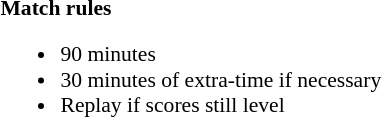<table width=100% style="font-size: 90%">
<tr>
<td width=50% valign=top><br><strong>Match rules</strong><ul><li>90 minutes</li><li>30 minutes of extra-time if necessary</li><li>Replay if scores still level</li></ul></td>
</tr>
</table>
